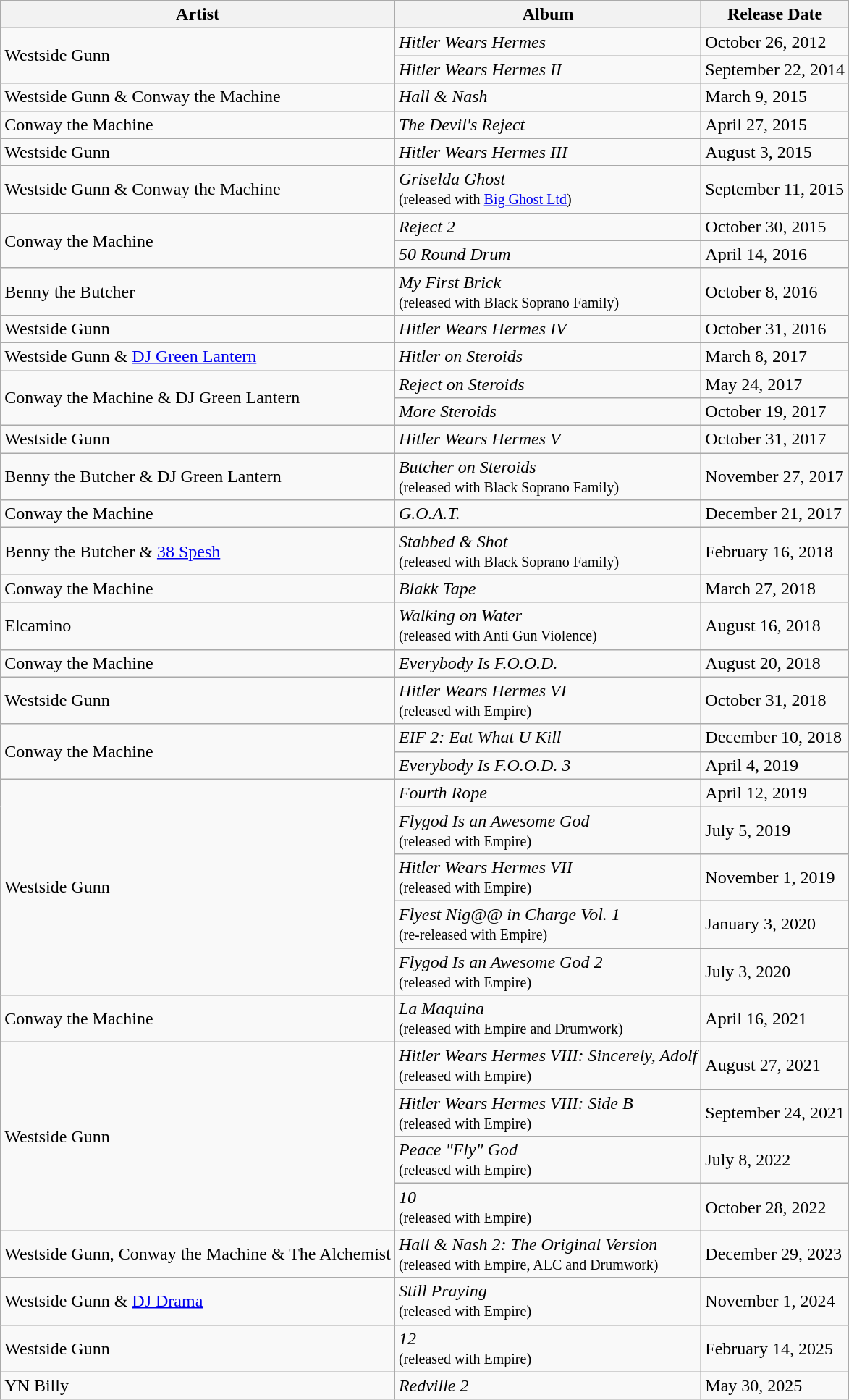<table class="wikitable sortable">
<tr>
<th>Artist</th>
<th>Album</th>
<th>Release Date</th>
</tr>
<tr>
<td rowspan="2">Westside Gunn</td>
<td><em>Hitler Wears Hermes</em></td>
<td>October 26, 2012</td>
</tr>
<tr>
<td><em>Hitler Wears Hermes II</em></td>
<td>September 22, 2014</td>
</tr>
<tr>
<td>Westside Gunn & Conway the Machine</td>
<td><em>Hall & Nash</em></td>
<td>March 9, 2015</td>
</tr>
<tr>
<td>Conway the Machine</td>
<td><em>The Devil's Reject</em></td>
<td>April 27, 2015</td>
</tr>
<tr>
<td>Westside Gunn</td>
<td><em>Hitler Wears Hermes III</em></td>
<td>August 3, 2015</td>
</tr>
<tr>
<td>Westside Gunn & Conway the Machine</td>
<td><em>Griselda Ghost</em><br><small>(released with <a href='#'>Big Ghost Ltd</a>)</small></td>
<td>September 11, 2015</td>
</tr>
<tr>
<td rowspan="2">Conway the Machine</td>
<td><em>Reject 2</em></td>
<td>October 30, 2015</td>
</tr>
<tr>
<td><em>50 Round Drum</em></td>
<td>April 14, 2016</td>
</tr>
<tr>
<td>Benny the Butcher</td>
<td><em>My First Brick</em><br><small>(released with Black Soprano Family)</small></td>
<td>October 8, 2016</td>
</tr>
<tr>
<td>Westside Gunn</td>
<td><em>Hitler Wears Hermes IV</em></td>
<td>October 31, 2016</td>
</tr>
<tr>
<td>Westside Gunn & <a href='#'>DJ Green Lantern</a></td>
<td><em>Hitler on Steroids</em></td>
<td>March 8, 2017</td>
</tr>
<tr>
<td rowspan="2">Conway the Machine & DJ Green Lantern</td>
<td><em>Reject on Steroids</em></td>
<td>May 24, 2017</td>
</tr>
<tr>
<td><em>More Steroids</em></td>
<td>October 19, 2017</td>
</tr>
<tr>
<td>Westside Gunn</td>
<td><em>Hitler Wears Hermes V</em></td>
<td>October 31, 2017</td>
</tr>
<tr>
<td>Benny the Butcher & DJ Green Lantern</td>
<td><em>Butcher on Steroids</em><br><small>(released with Black Soprano Family)</small></td>
<td>November 27, 2017</td>
</tr>
<tr>
<td>Conway the Machine</td>
<td><em>G.O.A.T.</em></td>
<td>December 21, 2017</td>
</tr>
<tr>
<td>Benny the Butcher & <a href='#'>38 Spesh</a></td>
<td><em>Stabbed & Shot</em><br><small>(released with Black Soprano Family)</small></td>
<td>February 16, 2018</td>
</tr>
<tr>
<td>Conway the Machine</td>
<td><em>Blakk Tape</em></td>
<td>March 27, 2018</td>
</tr>
<tr>
<td>Elcamino</td>
<td><em>Walking on Water</em><br><small>(released with Anti Gun Violence)</small></td>
<td>August 16, 2018</td>
</tr>
<tr>
<td>Conway the Machine</td>
<td><em>Everybody Is F.O.O.D.</em></td>
<td>August 20, 2018</td>
</tr>
<tr>
<td>Westside Gunn</td>
<td><em>Hitler Wears Hermes VI</em><br><small>(released with Empire)</small></td>
<td>October 31, 2018</td>
</tr>
<tr>
<td rowspan="2">Conway the Machine</td>
<td><em>EIF 2: Eat What U Kill</em></td>
<td>December 10, 2018</td>
</tr>
<tr>
<td><em>Everybody Is F.O.O.D. 3</em></td>
<td>April 4, 2019</td>
</tr>
<tr>
<td rowspan="5">Westside Gunn</td>
<td><em>Fourth Rope</em></td>
<td>April 12, 2019</td>
</tr>
<tr>
<td><em>Flygod Is an Awesome God</em><br><small>(released with Empire)</small></td>
<td>July 5, 2019</td>
</tr>
<tr>
<td><em>Hitler Wears Hermes VII</em><br><small>(released with Empire)</small></td>
<td>November 1, 2019</td>
</tr>
<tr>
<td><em>Flyest Nig@@ in Charge Vol. 1</em><br><small>(re-released with Empire)</small></td>
<td>January 3, 2020</td>
</tr>
<tr>
<td><em>Flygod Is an Awesome God 2</em><br><small>(released with Empire)</small></td>
<td>July 3, 2020</td>
</tr>
<tr>
<td>Conway the Machine</td>
<td><em>La Maquina</em><br><small>(released with Empire and Drumwork)</small></td>
<td>April 16, 2021</td>
</tr>
<tr>
<td rowspan="4">Westside Gunn</td>
<td><em>Hitler Wears Hermes VIII: Sincerely, Adolf</em><br><small>(released with Empire)</small></td>
<td>August 27, 2021</td>
</tr>
<tr>
<td><em>Hitler Wears Hermes VIII: Side B</em><br><small>(released with Empire)</small></td>
<td>September 24, 2021</td>
</tr>
<tr>
<td><em>Peace "Fly" God</em><br><small>(released with Empire)</small></td>
<td>July 8, 2022</td>
</tr>
<tr>
<td><em>10</em><br><small>(released with Empire)</small></td>
<td>October 28, 2022</td>
</tr>
<tr>
<td>Westside Gunn, Conway the Machine & The Alchemist</td>
<td><em>Hall & Nash 2: The Original Version</em><br><small>(released with Empire, ALC and Drumwork)</small></td>
<td>December 29, 2023</td>
</tr>
<tr>
<td>Westside Gunn & <a href='#'>DJ Drama</a></td>
<td><em>Still Praying</em><br><small>(released with Empire)</small></td>
<td>November 1, 2024</td>
</tr>
<tr>
<td>Westside Gunn</td>
<td><em>12</em><br><small>(released with Empire)</small></td>
<td>February 14, 2025</td>
</tr>
<tr>
<td>YN Billy</td>
<td><em>Redville 2</em></td>
<td>May 30, 2025</td>
</tr>
</table>
